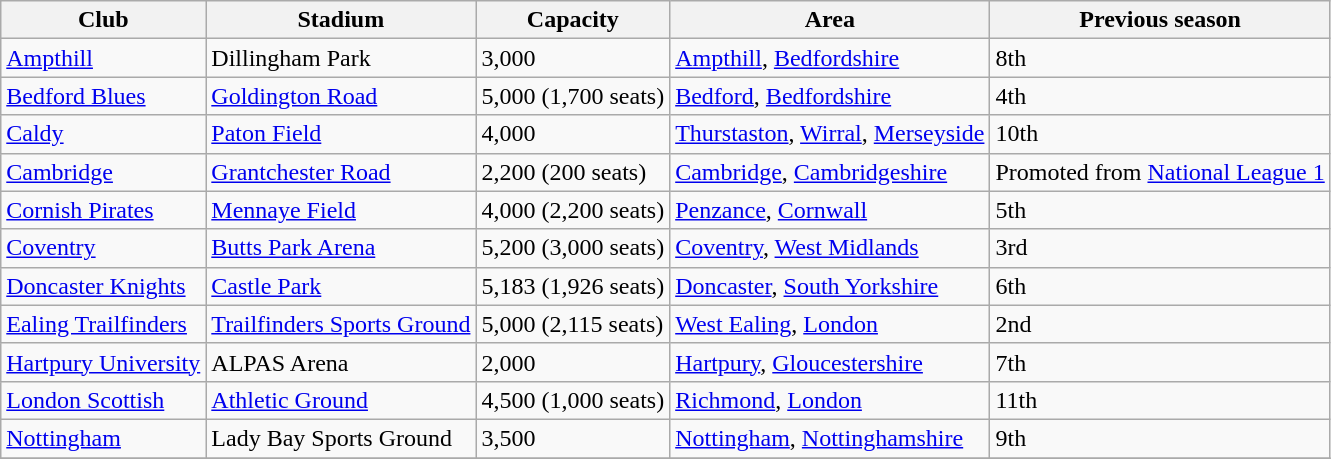<table class="wikitable sortable">
<tr>
<th>Club</th>
<th>Stadium</th>
<th>Capacity</th>
<th>Area</th>
<th>Previous season</th>
</tr>
<tr>
<td><a href='#'>Ampthill</a></td>
<td>Dillingham Park</td>
<td>3,000</td>
<td><a href='#'>Ampthill</a>, <a href='#'>Bedfordshire</a></td>
<td>8th</td>
</tr>
<tr>
<td><a href='#'>Bedford Blues</a></td>
<td><a href='#'>Goldington Road</a></td>
<td>5,000 (1,700 seats)</td>
<td><a href='#'>Bedford</a>, <a href='#'>Bedfordshire</a></td>
<td>4th</td>
</tr>
<tr>
<td><a href='#'>Caldy</a></td>
<td><a href='#'>Paton Field</a></td>
<td>4,000</td>
<td><a href='#'>Thurstaston</a>, <a href='#'>Wirral</a>, <a href='#'>Merseyside</a></td>
<td>10th</td>
</tr>
<tr>
<td><a href='#'>Cambridge</a></td>
<td><a href='#'>Grantchester Road</a></td>
<td>2,200 (200 seats)</td>
<td><a href='#'>Cambridge</a>, <a href='#'>Cambridgeshire</a></td>
<td>Promoted from <a href='#'>National League 1</a></td>
</tr>
<tr>
<td><a href='#'>Cornish Pirates</a></td>
<td><a href='#'>Mennaye Field</a></td>
<td>4,000 (2,200 seats)</td>
<td><a href='#'>Penzance</a>, <a href='#'>Cornwall</a></td>
<td>5th</td>
</tr>
<tr>
<td><a href='#'>Coventry</a></td>
<td><a href='#'>Butts Park Arena</a></td>
<td>5,200 (3,000 seats)</td>
<td><a href='#'>Coventry</a>, <a href='#'>West Midlands</a></td>
<td>3rd</td>
</tr>
<tr>
<td><a href='#'>Doncaster Knights</a></td>
<td><a href='#'>Castle Park</a></td>
<td>5,183 (1,926 seats)</td>
<td><a href='#'>Doncaster</a>, <a href='#'>South Yorkshire</a></td>
<td>6th</td>
</tr>
<tr>
<td><a href='#'>Ealing Trailfinders</a></td>
<td><a href='#'>Trailfinders Sports Ground</a></td>
<td>5,000 (2,115 seats)</td>
<td><a href='#'>West Ealing</a>, <a href='#'>London</a></td>
<td>2nd</td>
</tr>
<tr>
<td><a href='#'>Hartpury University</a></td>
<td>ALPAS Arena</td>
<td>2,000</td>
<td><a href='#'>Hartpury</a>, <a href='#'>Gloucestershire</a></td>
<td>7th</td>
</tr>
<tr>
<td><a href='#'>London Scottish</a></td>
<td><a href='#'>Athletic Ground</a></td>
<td>4,500 (1,000 seats)</td>
<td><a href='#'>Richmond</a>, <a href='#'>London</a></td>
<td>11th</td>
</tr>
<tr>
<td><a href='#'>Nottingham</a></td>
<td>Lady Bay Sports Ground</td>
<td>3,500</td>
<td><a href='#'>Nottingham</a>, <a href='#'>Nottinghamshire</a></td>
<td>9th</td>
</tr>
<tr>
</tr>
</table>
